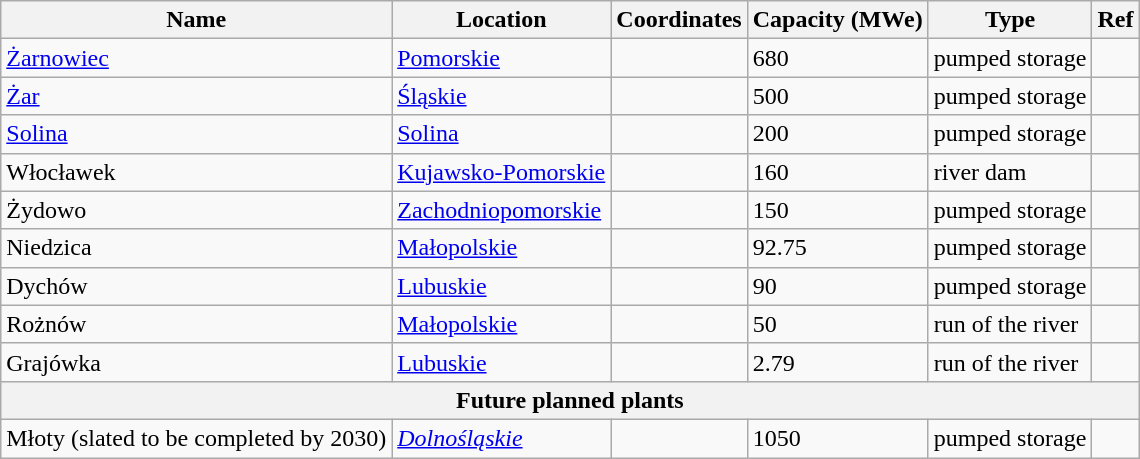<table class="wikitable sortable">
<tr>
<th>Name</th>
<th>Location</th>
<th>Coordinates</th>
<th>Capacity (MWe)</th>
<th>Type</th>
<th>Ref</th>
</tr>
<tr>
<td><a href='#'>Żarnowiec</a></td>
<td><a href='#'>Pomorskie</a></td>
<td></td>
<td>680</td>
<td>pumped storage</td>
<td></td>
</tr>
<tr>
<td><a href='#'>Żar</a></td>
<td><a href='#'>Śląskie</a></td>
<td></td>
<td>500</td>
<td>pumped storage</td>
<td></td>
</tr>
<tr>
<td><a href='#'>Solina</a></td>
<td><a href='#'>Solina</a></td>
<td></td>
<td>200</td>
<td>pumped storage</td>
<td></td>
</tr>
<tr>
<td>Włocławek</td>
<td><a href='#'>Kujawsko-Pomorskie</a></td>
<td></td>
<td>160</td>
<td>river dam</td>
<td></td>
</tr>
<tr>
<td>Żydowo</td>
<td><a href='#'>Zachodniopomorskie</a></td>
<td></td>
<td>150</td>
<td>pumped storage</td>
<td></td>
</tr>
<tr>
<td>Niedzica</td>
<td><a href='#'>Małopolskie</a></td>
<td></td>
<td>92.75</td>
<td>pumped storage</td>
<td></td>
</tr>
<tr>
<td>Dychów</td>
<td><a href='#'>Lubuskie</a></td>
<td></td>
<td>90</td>
<td>pumped storage</td>
<td></td>
</tr>
<tr>
<td>Rożnów</td>
<td><a href='#'>Małopolskie</a></td>
<td></td>
<td>50</td>
<td>run of the river</td>
<td></td>
</tr>
<tr>
<td>Grajówka</td>
<td><a href='#'>Lubuskie</a></td>
<td></td>
<td>2.79</td>
<td>run of the river</td>
<td></td>
</tr>
<tr>
<th colspan="6">Future planned plants</th>
</tr>
<tr>
<td>Młoty (slated to be completed by 2030)</td>
<td><em><a href='#'>Dolnośląskie</a></em></td>
<td></td>
<td>1050</td>
<td>pumped storage</td>
<td></td>
</tr>
</table>
